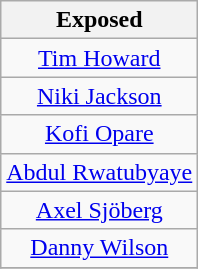<table class="wikitable" style="text-align:center">
<tr>
<th>Exposed</th>
</tr>
<tr>
<td><a href='#'>Tim Howard</a></td>
</tr>
<tr>
<td><a href='#'>Niki Jackson</a></td>
</tr>
<tr>
<td><a href='#'>Kofi Opare</a></td>
</tr>
<tr>
<td><a href='#'>Abdul Rwatubyaye</a></td>
</tr>
<tr>
<td><a href='#'>Axel Sjöberg</a></td>
</tr>
<tr>
<td><a href='#'>Danny Wilson</a></td>
</tr>
<tr>
</tr>
</table>
